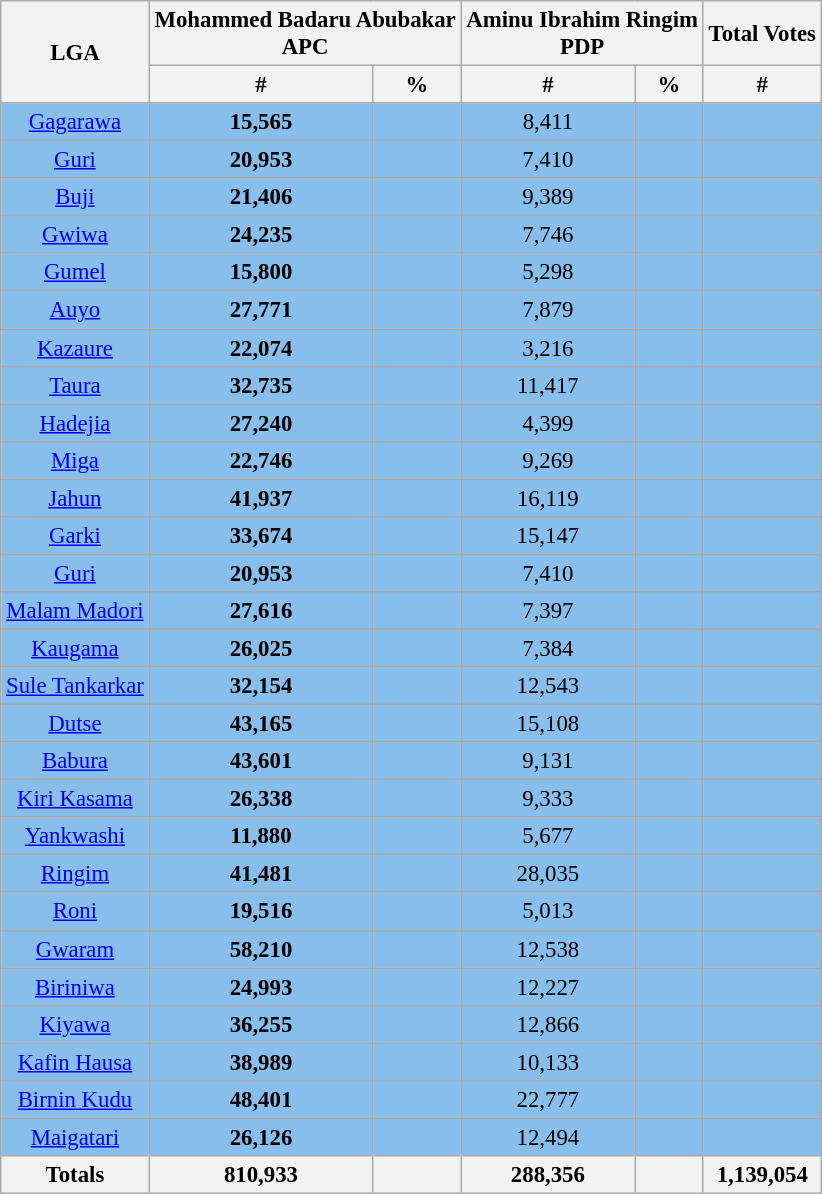<table class="wikitable sortable" style=" font-size: 95%">
<tr>
<th rowspan="2">LGA</th>
<th colspan="2">Mohammed Badaru Abubakar<br>APC</th>
<th colspan="2">Aminu Ibrahim Ringim<br>PDP</th>
<th>Total Votes</th>
</tr>
<tr>
<th>#</th>
<th>%</th>
<th>#</th>
<th>%</th>
<th>#</th>
</tr>
<tr>
<td bgcolor=#87BEEB align="center"><a href='#'>Gagarawa</a></td>
<td bgcolor=#87BEEB align="center"><strong>15,565</strong></td>
<td bgcolor=#87BEEB align="center"></td>
<td bgcolor=#87BEEB align="center">8,411</td>
<td bgcolor=#87BEEB align="center"></td>
<td bgcolor=#87BEEB align="center"></td>
</tr>
<tr>
<td bgcolor=#87BEEB align="center"><a href='#'>Guri</a></td>
<td bgcolor=#87BEEB align="center"><strong>20,953</strong></td>
<td bgcolor=#87BEEB align="center"></td>
<td bgcolor=#87BEEB align="center">7,410</td>
<td bgcolor=#87BEEB align="center"></td>
<td bgcolor=#87BEEB align="center"></td>
</tr>
<tr>
<td bgcolor=#87BEEB align="center"><a href='#'>Buji</a></td>
<td bgcolor=#87BEEB align="center"><strong>21,406</strong></td>
<td bgcolor=#87BEEB align="center"></td>
<td bgcolor=#87BEEB align="center">9,389</td>
<td bgcolor=#87BEEB align="center"></td>
<td bgcolor=#87BEEB align="center"></td>
</tr>
<tr>
<td bgcolor=#87BEEB align="center"><a href='#'>Gwiwa</a></td>
<td bgcolor=#87BEEB align="center"><strong>24,235</strong></td>
<td bgcolor=#87BEEB align="center"></td>
<td bgcolor=#87BEEB align="center">7,746</td>
<td bgcolor=#87BEEB align="center"></td>
<td bgcolor=#87BEEB align="center"></td>
</tr>
<tr>
<td bgcolor=#87BEEB align="center"><a href='#'>Gumel</a></td>
<td bgcolor=#87BEEB align="center"><strong>15,800</strong></td>
<td bgcolor=#87BEEB align="center"></td>
<td bgcolor=#87BEEB align="center">5,298</td>
<td bgcolor=#87BEEB align="center"></td>
<td bgcolor=#87BEEB align="center"></td>
</tr>
<tr>
<td bgcolor=#87BEEB align="center"><a href='#'>Auyo</a></td>
<td bgcolor=#87BEEB align="center"><strong>27,771</strong></td>
<td bgcolor=#87BEEB align="center"></td>
<td bgcolor=#87BEEB align="center">7,879</td>
<td bgcolor=#87BEEB align="center"></td>
<td bgcolor=#87BEEB align="center"></td>
</tr>
<tr>
<td bgcolor=#87BEEB align="center"><a href='#'>Kazaure</a></td>
<td bgcolor=#87BEEB align="center"><strong>22,074</strong></td>
<td bgcolor=#87BEEB align="center"></td>
<td bgcolor=#87BEEB align="center">3,216</td>
<td bgcolor=#87BEEB align="center"></td>
<td bgcolor=#87BEEB align="center"></td>
</tr>
<tr>
<td bgcolor=#87BEEB align="center"><a href='#'>Taura</a></td>
<td bgcolor=#87BEEB align="center"><strong>32,735</strong></td>
<td bgcolor=#87BEEB align="center"></td>
<td bgcolor=#87BEEB align="center">11,417</td>
<td bgcolor=#87BEEB align="center"></td>
<td bgcolor=#87BEEB align="center"></td>
</tr>
<tr>
<td bgcolor=#87BEEB align="center"><a href='#'>Hadejia</a></td>
<td bgcolor=#87BEEB align="center"><strong>27,240</strong></td>
<td bgcolor=#87BEEB align="center"></td>
<td bgcolor=#87BEEB align="center">4,399</td>
<td bgcolor=#87BEEB align="center"></td>
<td bgcolor=#87BEEB align="center"></td>
</tr>
<tr>
<td bgcolor=#87BEEB align="center"><a href='#'>Miga</a></td>
<td bgcolor=#87BEEB align="center"><strong>22,746</strong></td>
<td bgcolor=#87BEEB align="center"></td>
<td bgcolor=#87BEEB align="center">9,269</td>
<td bgcolor=#87BEEB align="center"></td>
<td bgcolor=#87BEEB align="center"></td>
</tr>
<tr>
<td bgcolor=#87BEEB align="center"><a href='#'>Jahun</a></td>
<td bgcolor=#87BEEB align="center"><strong>41,937</strong></td>
<td bgcolor=#87BEEB align="center"></td>
<td bgcolor=#87BEEB align="center">16,119</td>
<td bgcolor=#87BEEB align="center"></td>
<td bgcolor=#87BEEB align="center"></td>
</tr>
<tr>
<td bgcolor=#87BEEB align="center"><a href='#'>Garki</a></td>
<td bgcolor=#87BEEB align="center"><strong>33,674</strong></td>
<td bgcolor=#87BEEB align="center"></td>
<td bgcolor=#87BEEB align="center">15,147</td>
<td bgcolor=#87BEEB align="center"></td>
<td bgcolor=#87BEEB align="center"></td>
</tr>
<tr>
<td bgcolor=#87BEEB align="center"><a href='#'>Guri</a></td>
<td bgcolor=#87BEEB align="center"><strong>20,953</strong></td>
<td bgcolor=#87BEEB align="center"></td>
<td bgcolor=#87BEEB align="center">7,410</td>
<td bgcolor=#87BEEB align="center"></td>
<td bgcolor=#87BEEB align="center"></td>
</tr>
<tr>
<td bgcolor=#87BEEB align="center"><a href='#'>Malam Madori</a></td>
<td bgcolor=#87BEEB align="center"><strong>27,616</strong></td>
<td bgcolor=#87BEEB align="center"></td>
<td bgcolor=#87BEEB align="center">7,397</td>
<td bgcolor=#87BEEB align="center"></td>
<td bgcolor=#87BEEB align="center"></td>
</tr>
<tr>
<td bgcolor=#87BEEB align="center"><a href='#'>Kaugama</a></td>
<td bgcolor=#87BEEB align="center"><strong>26,025</strong></td>
<td bgcolor=#87BEEB align="center"></td>
<td bgcolor=#87BEEB align="center">7,384</td>
<td bgcolor=#87BEEB align="center"></td>
<td bgcolor=#87BEEB align="center"></td>
</tr>
<tr>
<td bgcolor=#87BEEB align="center"><a href='#'>Sule Tankarkar</a></td>
<td bgcolor=#87BEEB align="center"><strong>32,154</strong></td>
<td bgcolor=#87BEEB align="center"></td>
<td bgcolor=#87BEEB align="center">12,543</td>
<td bgcolor=#87BEEB align="center"></td>
<td bgcolor=#87BEEB align="center"></td>
</tr>
<tr>
<td bgcolor=#87BEEB align="center"><a href='#'>Dutse</a></td>
<td bgcolor=#87BEEB align="center"><strong>43,165</strong></td>
<td bgcolor=#87BEEB align="center"></td>
<td bgcolor=#87BEEB align="center">15,108</td>
<td bgcolor=#87BEEB align="center"></td>
<td bgcolor=#87BEEB align="center"></td>
</tr>
<tr>
<td bgcolor=#87BEEB align="center"><a href='#'>Babura</a></td>
<td bgcolor=#87BEEB align="center"><strong>43,601</strong></td>
<td bgcolor=#87BEEB align="center"></td>
<td bgcolor=#87BEEB align="center">9,131</td>
<td bgcolor=#87BEEB align="center"></td>
<td bgcolor=#87BEEB align="center"></td>
</tr>
<tr>
<td bgcolor=#87BEEB align="center"><a href='#'>Kiri Kasama</a></td>
<td bgcolor=#87BEEB align="center"><strong>26,338</strong></td>
<td bgcolor=#87BEEB align="center"></td>
<td bgcolor=#87BEEB align="center">9,333</td>
<td bgcolor=#87BEEB align="center"></td>
<td bgcolor=#87BEEB align="center"></td>
</tr>
<tr>
<td bgcolor=#87BEEB align="center"><a href='#'>Yankwashi</a></td>
<td bgcolor=#87BEEB align="center"><strong>11,880</strong></td>
<td bgcolor=#87BEEB align="center"></td>
<td bgcolor=#87BEEB align="center">5,677</td>
<td bgcolor=#87BEEB align="center"></td>
<td bgcolor=#87BEEB align="center"></td>
</tr>
<tr>
<td bgcolor=#87BEEB align="center"><a href='#'>Ringim</a></td>
<td bgcolor=#87BEEB align="center"><strong>41,481</strong></td>
<td bgcolor=#87BEEB align="center"></td>
<td bgcolor=#87BEEB align="center">28,035</td>
<td bgcolor=#87BEEB align="center"></td>
<td bgcolor=#87BEEB align="center"></td>
</tr>
<tr>
<td bgcolor=#87BEEB align="center"><a href='#'>Roni</a></td>
<td bgcolor=#87BEEB align="center"><strong>19,516</strong></td>
<td bgcolor=#87BEEB align="center"></td>
<td bgcolor=#87BEEB align="center">5,013</td>
<td bgcolor=#87BEEB align="center"></td>
<td bgcolor=#87BEEB align="center"></td>
</tr>
<tr>
<td bgcolor=#87BEEB align="center"><a href='#'>Gwaram</a></td>
<td bgcolor=#87BEEB align="center"><strong>58,210</strong></td>
<td bgcolor=#87BEEB align="center"></td>
<td bgcolor=#87BEEB align="center">12,538</td>
<td bgcolor=#87BEEB align="center"></td>
<td bgcolor=#87BEEB align="center"></td>
</tr>
<tr>
<td bgcolor=#87BEEB align="center"><a href='#'>Biriniwa</a></td>
<td bgcolor=#87BEEB align="center"><strong>24,993</strong></td>
<td bgcolor=#87BEEB align="center"></td>
<td bgcolor=#87BEEB align="center">12,227</td>
<td bgcolor=#87BEEB align="center"></td>
<td bgcolor=#87BEEB align="center"></td>
</tr>
<tr>
<td bgcolor=#87BEEB align="center"><a href='#'>Kiyawa</a></td>
<td bgcolor=#87BEEB align="center"><strong>36,255</strong></td>
<td bgcolor=#87BEEB align="center"></td>
<td bgcolor=#87BEEB align="center">12,866</td>
<td bgcolor=#87BEEB align="center"></td>
<td bgcolor=#87BEEB align="center"></td>
</tr>
<tr>
<td bgcolor=#87BEEB align="center"><a href='#'>Kafin Hausa</a></td>
<td bgcolor=#87BEEB align="center"><strong>38,989</strong></td>
<td bgcolor=#87BEEB align="center"></td>
<td bgcolor=#87BEEB align="center">10,133</td>
<td bgcolor=#87BEEB align="center"></td>
<td bgcolor=#87BEEB align="center"></td>
</tr>
<tr>
<td bgcolor=#87BEEB align="center"><a href='#'>Birnin Kudu</a></td>
<td bgcolor=#87BEEB align="center"><strong>48,401</strong></td>
<td bgcolor=#87BEEB align="center"></td>
<td bgcolor=#87BEEB align="center">22,777</td>
<td bgcolor=#87BEEB align="center"></td>
<td bgcolor=#87BEEB align="center"></td>
</tr>
<tr>
<td bgcolor=#87BEEB align="center"><a href='#'>Maigatari</a></td>
<td bgcolor=#87BEEB align="center"><strong>26,126</strong></td>
<td bgcolor=#87BEEB align="center"></td>
<td bgcolor=#87BEEB align="center">12,494</td>
<td bgcolor=#87BEEB align="center"></td>
<td bgcolor=#87BEEB align="center"></td>
</tr>
<tr>
<th>Totals</th>
<th><strong>810,933</strong></th>
<th></th>
<th><strong>288,356</strong></th>
<th></th>
<th>1,139,054</th>
</tr>
</table>
